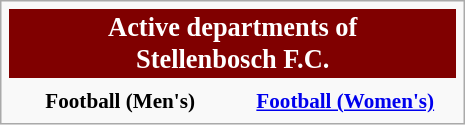<table class="infobox" style="font-size: 88%; width: 22em; text-align: center">
<tr>
<th colspan=3 style="font-size: 125%; background-color: #800000; color: #ffffff; border:1px solid #800000; text-align:center;">Active departments of<br>Stellenbosch F.C.</th>
</tr>
<tr>
<th width="33%" style="text-align:center;"></th>
<th width="33%" style="text-align:center;"></th>
</tr>
<tr>
<th style="text-align:center;"><strong>Football (Men's)</strong></th>
<th style="text-align:center;"><a href='#'>Football (Women's)</a></th>
</tr>
</table>
